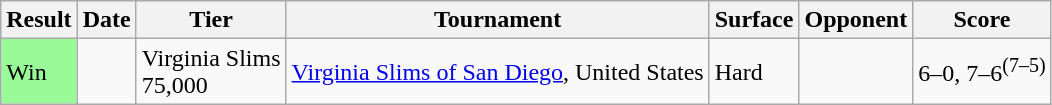<table class="sortable wikitable">
<tr>
<th>Result</th>
<th>Date</th>
<th>Tier</th>
<th>Tournament</th>
<th>Surface</th>
<th>Opponent</th>
<th class="unsortable">Score</th>
</tr>
<tr>
<td bgcolor="98FB98">Win</td>
<td></td>
<td>Virginia Slims<br>75,000</td>
<td><a href='#'>Virginia Slims of San Diego</a>, United States</td>
<td>Hard</td>
<td> </td>
<td>6–0, 7–6<sup>(7–5)</sup></td>
</tr>
</table>
